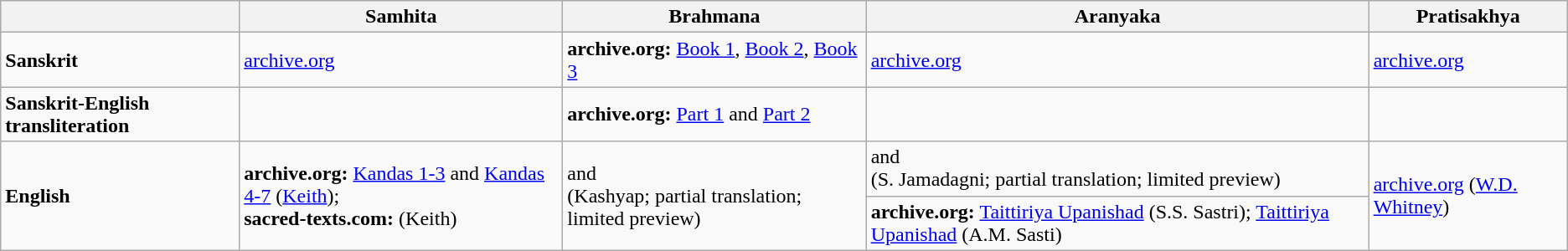<table class="wikitable">
<tr>
<th></th>
<th>Samhita</th>
<th>Brahmana</th>
<th>Aranyaka</th>
<th><strong>Pratisakhya</strong></th>
</tr>
<tr>
<td><strong>Sanskrit</strong></td>
<td><a href='#'>archive.org</a></td>
<td><strong>archive.org:</strong> <a href='#'>Book 1</a>, <a href='#'>Book 2</a>, <a href='#'>Book 3</a></td>
<td><a href='#'>archive.org</a></td>
<td><a href='#'>archive.org</a></td>
</tr>
<tr>
<td><strong>Sanskrit-English transliteration</strong></td>
<td></td>
<td><strong>archive.org:</strong> <a href='#'>Part 1</a> and <a href='#'>Part 2</a></td>
<td></td>
<td></td>
</tr>
<tr>
<td rowspan="2"><strong>English</strong></td>
<td rowspan="2"><strong>archive.org:</strong> <a href='#'>Kandas 1-3</a> and <a href='#'>Kandas 4-7</a> (<a href='#'>Keith</a>);<br><strong>sacred-texts.com:</strong>  (Keith)</td>
<td rowspan="2"> and <br>(Kashyap; partial translation; limited preview)</td>
<td> and <br>(S. Jamadagni; partial translation; limited preview)</td>
<td rowspan="2"><a href='#'>archive.org</a> (<a href='#'>W.D. Whitney</a>)</td>
</tr>
<tr>
<td><strong>archive.org:</strong> <a href='#'>Taittiriya Upanishad</a> (S.S. Sastri);  <a href='#'>Taittiriya Upanishad</a> (A.M. Sasti)</td>
</tr>
</table>
